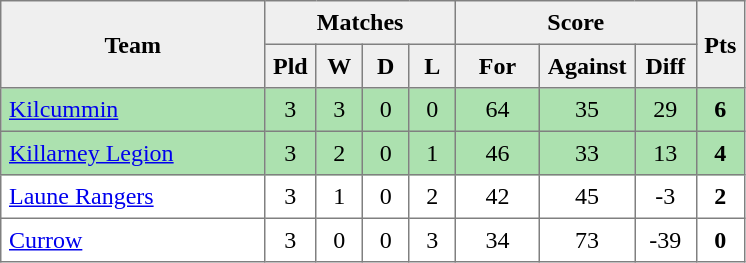<table style=border-collapse:collapse border=1 cellspacing=0 cellpadding=5>
<tr align=center bgcolor=#efefef>
<th rowspan=2 width=165>Team</th>
<th colspan=4>Matches</th>
<th colspan=3>Score</th>
<th rowspan=2width=20>Pts</th>
</tr>
<tr align=center bgcolor=#efefef>
<th width=20>Pld</th>
<th width=20>W</th>
<th width=20>D</th>
<th width=20>L</th>
<th width=45>For</th>
<th width=45>Against</th>
<th width=30>Diff</th>
</tr>
<tr align=center style="background:#ACE1AF;">
<td style="text-align:left;"><a href='#'>Kilcummin</a></td>
<td>3</td>
<td>3</td>
<td>0</td>
<td>0</td>
<td>64</td>
<td>35</td>
<td>29</td>
<td><strong>6</strong></td>
</tr>
<tr align=center style="background:#ACE1AF;">
<td style="text-align:left;"><a href='#'>Killarney Legion</a></td>
<td>3</td>
<td>2</td>
<td>0</td>
<td>1</td>
<td>46</td>
<td>33</td>
<td>13</td>
<td><strong>4</strong></td>
</tr>
<tr align=center>
<td style="text-align:left;"><a href='#'>Laune Rangers</a></td>
<td>3</td>
<td>1</td>
<td>0</td>
<td>2</td>
<td>42</td>
<td>45</td>
<td>-3</td>
<td><strong>2</strong></td>
</tr>
<tr align=center>
<td style="text-align:left;"><a href='#'>Currow</a></td>
<td>3</td>
<td>0</td>
<td>0</td>
<td>3</td>
<td>34</td>
<td>73</td>
<td>-39</td>
<td><strong>0</strong></td>
</tr>
</table>
